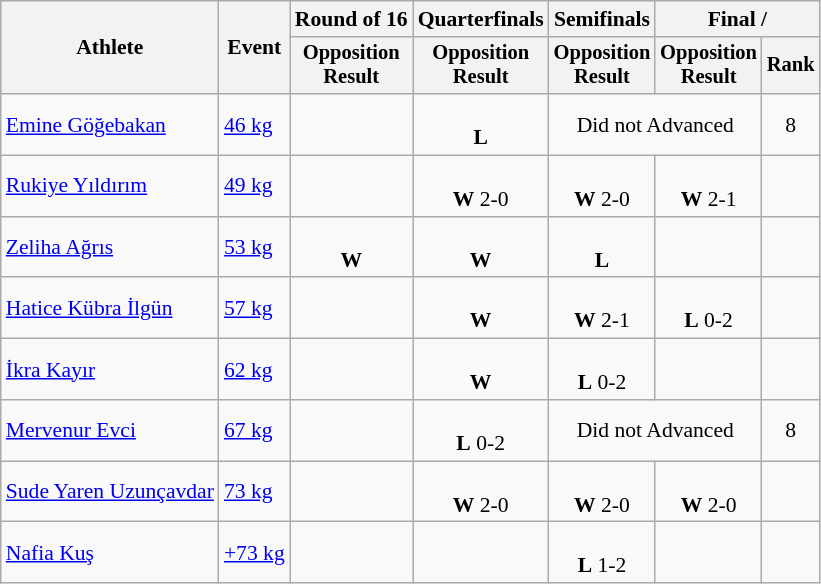<table class=wikitable style=font-size:90%;text-align:center>
<tr>
<th rowspan=2>Athlete</th>
<th rowspan=2>Event</th>
<th>Round of 16</th>
<th>Quarterfinals</th>
<th>Semifinals</th>
<th colspan=2>Final / </th>
</tr>
<tr style=font-size:95%>
<th>Opposition<br>Result</th>
<th>Opposition<br>Result</th>
<th>Opposition<br>Result</th>
<th>Opposition<br>Result</th>
<th>Rank</th>
</tr>
<tr>
<td align=left><a href='#'>Emine Göğebakan</a></td>
<td align=left><a href='#'>46 kg</a></td>
<td></td>
<td><br><strong>L</strong></td>
<td colspan=2>Did not Advanced</td>
<td>8</td>
</tr>
<tr>
<td align=left><a href='#'>Rukiye Yıldırım</a></td>
<td align=left><a href='#'>49 kg</a></td>
<td></td>
<td><br><strong>W</strong> 2-0</td>
<td><br><strong>W</strong> 2-0</td>
<td><br><strong>W</strong> 2-1</td>
<td></td>
</tr>
<tr>
<td align=left><a href='#'>Zeliha Ağrıs</a></td>
<td align=left><a href='#'>53 kg</a></td>
<td><br><strong>W</strong></td>
<td><br><strong>W</strong></td>
<td><br><strong>L</strong></td>
<td></td>
<td></td>
</tr>
<tr>
<td align=left><a href='#'>Hatice Kübra İlgün</a></td>
<td align=left><a href='#'>57 kg</a></td>
<td></td>
<td><br><strong>W</strong></td>
<td><br><strong>W</strong> 2-1</td>
<td><br><strong>L</strong> 0-2</td>
<td></td>
</tr>
<tr>
<td align=left><a href='#'>İkra Kayır</a></td>
<td align=left><a href='#'>62 kg</a></td>
<td></td>
<td><br><strong>W</strong></td>
<td><br><strong>L</strong> 0-2</td>
<td></td>
<td></td>
</tr>
<tr>
<td align=left><a href='#'>Mervenur Evci</a></td>
<td align=left><a href='#'>67 kg</a></td>
<td></td>
<td><br><strong>L</strong> 0-2</td>
<td colspan=2>Did not Advanced</td>
<td>8</td>
</tr>
<tr>
<td align=left><a href='#'>Sude Yaren Uzunçavdar</a></td>
<td align=left><a href='#'>73 kg</a></td>
<td></td>
<td><br><strong>W</strong> 2-0</td>
<td><br><strong>W</strong> 2-0</td>
<td><br><strong>W</strong> 2-0</td>
<td></td>
</tr>
<tr>
<td align=left><a href='#'>Nafia Kuş</a></td>
<td align=left><a href='#'>+73 kg</a></td>
<td></td>
<td></td>
<td><br><strong>L</strong> 1-2</td>
<td></td>
<td></td>
</tr>
</table>
